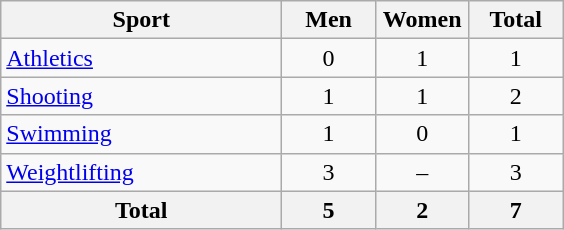<table class="wikitable sortable" style="text-align:center;">
<tr>
<th width=180>Sport</th>
<th width=55>Men</th>
<th width=55>Women</th>
<th width=55>Total</th>
</tr>
<tr>
<td align=left><a href='#'>Athletics</a></td>
<td>0</td>
<td>1</td>
<td>1</td>
</tr>
<tr>
<td align=left><a href='#'>Shooting</a></td>
<td>1</td>
<td>1</td>
<td>2</td>
</tr>
<tr>
<td align=left><a href='#'>Swimming</a></td>
<td>1</td>
<td>0</td>
<td>1</td>
</tr>
<tr>
<td align=left><a href='#'>Weightlifting</a></td>
<td>3</td>
<td>–</td>
<td>3</td>
</tr>
<tr>
<th>Total</th>
<th>5</th>
<th>2</th>
<th>7</th>
</tr>
</table>
